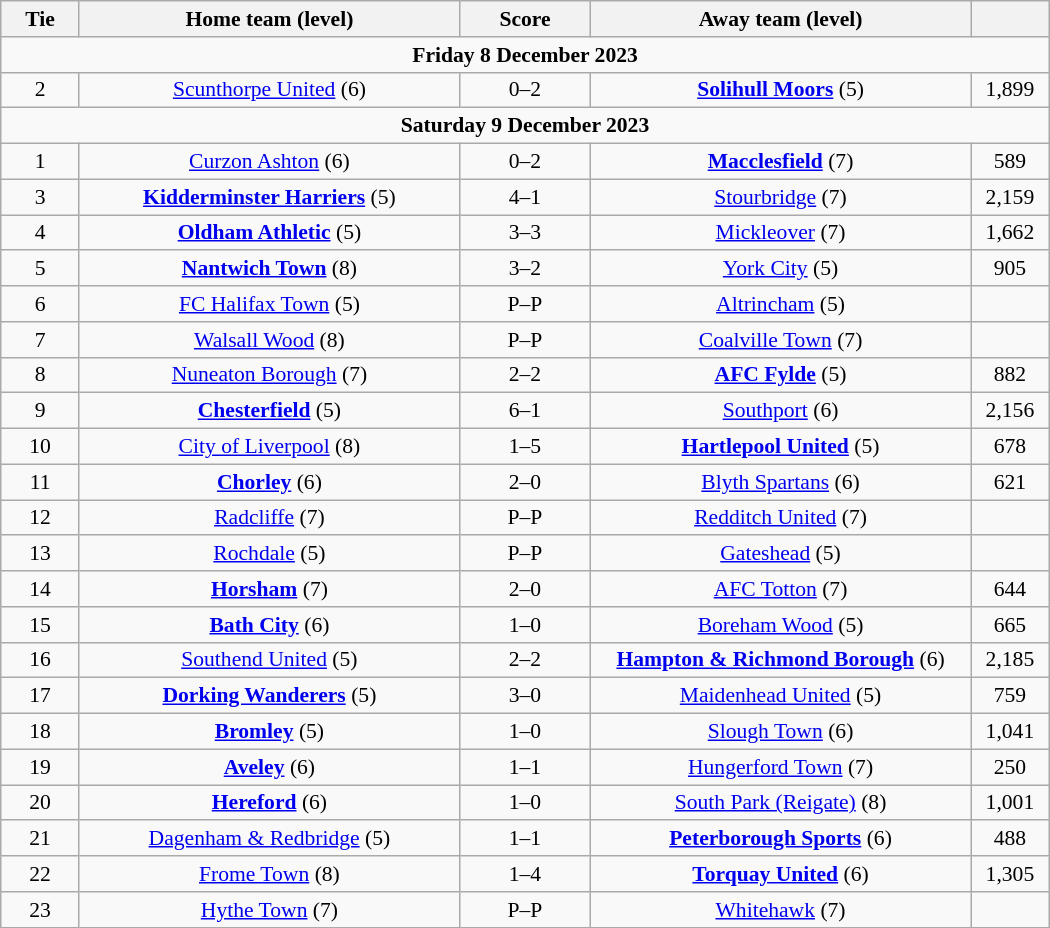<table class="wikitable" style="width:700px;text-align:center;font-size:90%">
<tr>
<th scope="col" style="width: 7.50%">Tie</th>
<th scope="col" style="width:36.25%">Home team (level)</th>
<th scope="col" style="width:12.50%">Score</th>
<th scope="col" style="width:36.25%">Away team (level)</th>
<th scope="col" style="width: 7.50%"></th>
</tr>
<tr>
<td colspan="5"><strong>Friday 8 December 2023</strong></td>
</tr>
<tr>
<td>2</td>
<td><a href='#'>Scunthorpe United</a> (6)</td>
<td>0–2</td>
<td><strong><a href='#'>Solihull Moors</a></strong> (5)</td>
<td>1,899</td>
</tr>
<tr>
<td colspan="5"><strong>Saturday 9 December 2023</strong></td>
</tr>
<tr>
<td>1</td>
<td><a href='#'>Curzon Ashton</a> (6)</td>
<td>0–2</td>
<td><strong><a href='#'>Macclesfield</a></strong> (7)</td>
<td>589</td>
</tr>
<tr>
<td>3</td>
<td><strong><a href='#'>Kidderminster Harriers</a></strong> (5)</td>
<td>4–1</td>
<td><a href='#'>Stourbridge</a> (7)</td>
<td>2,159</td>
</tr>
<tr>
<td>4</td>
<td><strong><a href='#'>Oldham Athletic</a></strong> (5)</td>
<td>3–3 </td>
<td><a href='#'>Mickleover</a> (7)</td>
<td>1,662</td>
</tr>
<tr>
<td>5</td>
<td><strong><a href='#'>Nantwich Town</a></strong> (8)</td>
<td>3–2</td>
<td><a href='#'>York City</a> (5)</td>
<td>905</td>
</tr>
<tr>
<td>6</td>
<td><a href='#'>FC Halifax Town</a> (5)</td>
<td>P–P</td>
<td><a href='#'>Altrincham</a> (5)</td>
<td></td>
</tr>
<tr>
<td>7</td>
<td><a href='#'>Walsall Wood</a> (8)</td>
<td>P–P</td>
<td><a href='#'>Coalville Town</a> (7)</td>
<td></td>
</tr>
<tr>
<td>8</td>
<td><a href='#'>Nuneaton Borough</a> (7)</td>
<td>2–2 </td>
<td><strong><a href='#'>AFC Fylde</a></strong> (5)</td>
<td>882</td>
</tr>
<tr>
<td>9</td>
<td><strong><a href='#'>Chesterfield</a></strong> (5)</td>
<td>6–1</td>
<td><a href='#'>Southport</a> (6)</td>
<td>2,156</td>
</tr>
<tr>
<td>10</td>
<td><a href='#'>City of Liverpool</a> (8)</td>
<td>1–5</td>
<td><strong><a href='#'>Hartlepool United</a></strong> (5)</td>
<td>678</td>
</tr>
<tr>
<td>11</td>
<td><strong><a href='#'>Chorley</a></strong> (6)</td>
<td>2–0</td>
<td><a href='#'>Blyth Spartans</a> (6)</td>
<td>621</td>
</tr>
<tr>
<td>12</td>
<td><a href='#'>Radcliffe</a> (7)</td>
<td>P–P</td>
<td><a href='#'>Redditch United</a> (7)</td>
<td></td>
</tr>
<tr>
<td>13</td>
<td><a href='#'>Rochdale</a> (5)</td>
<td>P–P</td>
<td><a href='#'>Gateshead</a> (5)</td>
<td></td>
</tr>
<tr>
<td>14</td>
<td><strong><a href='#'>Horsham</a></strong> (7)</td>
<td>2–0</td>
<td><a href='#'>AFC Totton</a> (7)</td>
<td>644</td>
</tr>
<tr>
<td>15</td>
<td><strong><a href='#'>Bath City</a></strong> (6)</td>
<td>1–0</td>
<td><a href='#'>Boreham Wood</a> (5)</td>
<td>665</td>
</tr>
<tr>
<td>16</td>
<td><a href='#'>Southend United</a> (5)</td>
<td>2–2 </td>
<td><strong><a href='#'>Hampton & Richmond Borough</a></strong> (6)</td>
<td>2,185</td>
</tr>
<tr>
<td>17</td>
<td><strong><a href='#'>Dorking Wanderers</a></strong> (5)</td>
<td>3–0</td>
<td><a href='#'>Maidenhead United</a> (5)</td>
<td>759</td>
</tr>
<tr>
<td>18</td>
<td><strong><a href='#'>Bromley</a></strong> (5)</td>
<td>1–0</td>
<td><a href='#'>Slough Town</a> (6)</td>
<td>1,041</td>
</tr>
<tr>
<td>19</td>
<td><strong><a href='#'>Aveley</a></strong> (6)</td>
<td>1–1 </td>
<td><a href='#'>Hungerford Town</a> (7)</td>
<td>250</td>
</tr>
<tr>
<td>20</td>
<td><strong><a href='#'>Hereford</a></strong> (6)</td>
<td>1–0</td>
<td><a href='#'>South Park (Reigate)</a> (8)</td>
<td>1,001</td>
</tr>
<tr>
<td>21</td>
<td><a href='#'>Dagenham & Redbridge</a> (5)</td>
<td>1–1 </td>
<td><strong><a href='#'>Peterborough Sports</a></strong> (6)</td>
<td>488</td>
</tr>
<tr>
<td>22</td>
<td><a href='#'>Frome Town</a> (8)</td>
<td>1–4</td>
<td><strong><a href='#'>Torquay United</a></strong> (6)</td>
<td>1,305</td>
</tr>
<tr>
<td>23</td>
<td><a href='#'>Hythe Town</a> (7)</td>
<td>P–P</td>
<td><a href='#'>Whitehawk</a> (7)</td>
<td></td>
</tr>
</table>
